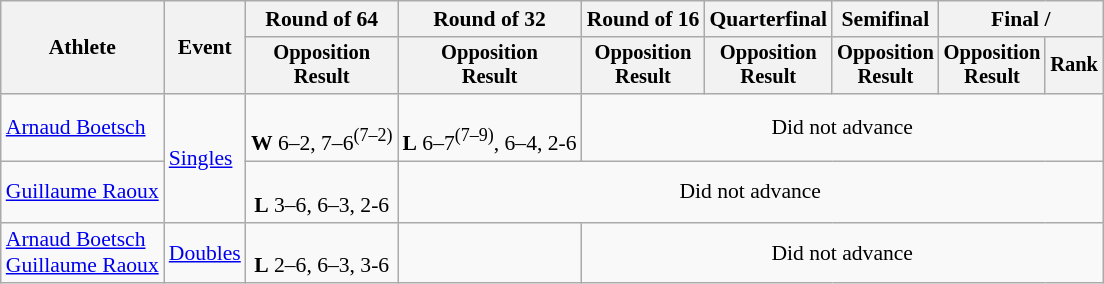<table class=wikitable style=font-size:90%;text-align:center>
<tr>
<th rowspan=2>Athlete</th>
<th rowspan=2>Event</th>
<th>Round of 64</th>
<th>Round of 32</th>
<th>Round of 16</th>
<th>Quarterfinal</th>
<th>Semifinal</th>
<th colspan=2>Final / </th>
</tr>
<tr style=font-size:95%>
<th>Opposition<br>Result</th>
<th>Opposition<br>Result</th>
<th>Opposition<br>Result</th>
<th>Opposition<br>Result</th>
<th>Opposition<br>Result</th>
<th>Opposition<br>Result</th>
<th>Rank</th>
</tr>
<tr>
<td align=left><a href='#'>Arnaud Boetsch</a></td>
<td align=left rowspan=2><a href='#'>Singles</a></td>
<td><br><strong>W</strong> 6–2, 7–6<sup>(7–2)</sup></td>
<td><br><strong>L</strong> 6–7<sup>(7–9)</sup>, 6–4, 2-6</td>
<td colspan=5>Did not advance</td>
</tr>
<tr>
<td align=left><a href='#'>Guillaume Raoux</a></td>
<td><br><strong>L</strong> 3–6, 6–3, 2-6</td>
<td colspan=6>Did not advance</td>
</tr>
<tr>
<td align=left><a href='#'>Arnaud Boetsch</a><br><a href='#'>Guillaume Raoux</a></td>
<td align=left><a href='#'>Doubles</a></td>
<td><br><strong>L</strong> 2–6, 6–3, 3-6</td>
<td></td>
<td colspan=5>Did not advance</td>
</tr>
</table>
